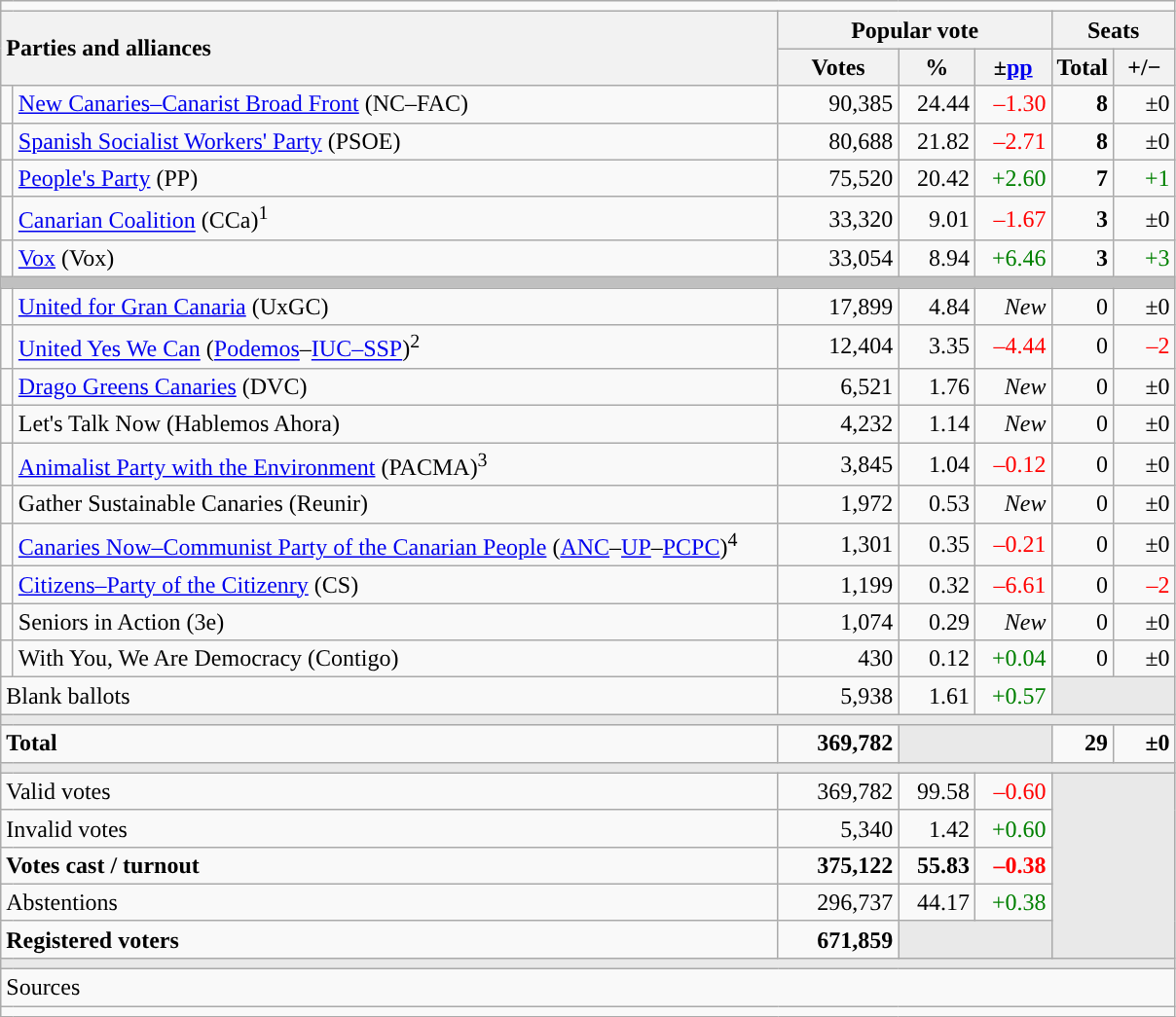<table class="wikitable" style="text-align:right;">
<tr>
<td colspan="7"></td>
</tr>
<tr>
<th style="text-align:left;" rowspan="2" colspan="2" width="525">Parties and alliances</th>
<th colspan="3">Popular vote</th>
<th colspan="2">Seats</th>
</tr>
<tr>
<th width="75">Votes</th>
<th width="45">%</th>
<th width="45">±<a href='#'>pp</a></th>
<th width="35">Total</th>
<th width="35">+/−</th>
</tr>
<tr>
<td width="1" style="color:inherit;background:"></td>
<td align="left"><a href='#'>New Canaries–Canarist Broad Front</a> (NC–FAC)</td>
<td>90,385</td>
<td>24.44</td>
<td style="color:red;">–1.30</td>
<td><strong>8</strong></td>
<td>±0</td>
</tr>
<tr>
<td style="color:inherit;background:"></td>
<td align="left"><a href='#'>Spanish Socialist Workers' Party</a> (PSOE)</td>
<td>80,688</td>
<td>21.82</td>
<td style="color:red;">–2.71</td>
<td><strong>8</strong></td>
<td>±0</td>
</tr>
<tr>
<td style="color:inherit;background:"></td>
<td align="left"><a href='#'>People's Party</a> (PP)</td>
<td>75,520</td>
<td>20.42</td>
<td style="color:green;">+2.60</td>
<td><strong>7</strong></td>
<td style="color:green;">+1</td>
</tr>
<tr>
<td style="color:inherit;background:"></td>
<td align="left"><a href='#'>Canarian Coalition</a> (CCa)<sup>1</sup></td>
<td>33,320</td>
<td>9.01</td>
<td style="color:red;">–1.67</td>
<td><strong>3</strong></td>
<td>±0</td>
</tr>
<tr>
<td style="color:inherit;background:"></td>
<td align="left"><a href='#'>Vox</a> (Vox)</td>
<td>33,054</td>
<td>8.94</td>
<td style="color:green;">+6.46</td>
<td><strong>3</strong></td>
<td style="color:green;">+3</td>
</tr>
<tr>
<td colspan="7" bgcolor="#C0C0C0"></td>
</tr>
<tr>
<td style="color:inherit;background:"></td>
<td align="left"><a href='#'>United for Gran Canaria</a> (UxGC)</td>
<td>17,899</td>
<td>4.84</td>
<td><em>New</em></td>
<td>0</td>
<td>±0</td>
</tr>
<tr>
<td style="color:inherit;background:"></td>
<td align="left"><a href='#'>United Yes We Can</a> (<a href='#'>Podemos</a>–<a href='#'>IUC–SSP</a>)<sup>2</sup></td>
<td>12,404</td>
<td>3.35</td>
<td style="color:red;">–4.44</td>
<td>0</td>
<td style="color:red;">–2</td>
</tr>
<tr>
<td style="color:inherit;background:"></td>
<td align="left"><a href='#'>Drago Greens Canaries</a> (DVC)</td>
<td>6,521</td>
<td>1.76</td>
<td><em>New</em></td>
<td>0</td>
<td>±0</td>
</tr>
<tr>
<td style="color:inherit;background:"></td>
<td align="left">Let's Talk Now (Hablemos Ahora)</td>
<td>4,232</td>
<td>1.14</td>
<td><em>New</em></td>
<td>0</td>
<td>±0</td>
</tr>
<tr>
<td style="color:inherit;background:"></td>
<td align="left"><a href='#'>Animalist Party with the Environment</a> (PACMA)<sup>3</sup></td>
<td>3,845</td>
<td>1.04</td>
<td style="color:red;">–0.12</td>
<td>0</td>
<td>±0</td>
</tr>
<tr>
<td style="color:inherit;background:"></td>
<td align="left">Gather Sustainable Canaries (Reunir)</td>
<td>1,972</td>
<td>0.53</td>
<td><em>New</em></td>
<td>0</td>
<td>±0</td>
</tr>
<tr>
<td style="color:inherit;background:"></td>
<td align="left"><a href='#'>Canaries Now–Communist Party of the Canarian People</a> (<a href='#'>ANC</a>–<a href='#'>UP</a>–<a href='#'>PCPC</a>)<sup>4</sup></td>
<td>1,301</td>
<td>0.35</td>
<td style="color:red;">–0.21</td>
<td>0</td>
<td>±0</td>
</tr>
<tr>
<td style="color:inherit;background:"></td>
<td align="left"><a href='#'>Citizens–Party of the Citizenry</a> (CS)</td>
<td>1,199</td>
<td>0.32</td>
<td style="color:red;">–6.61</td>
<td>0</td>
<td style="color:red;">–2</td>
</tr>
<tr>
<td style="color:inherit;background:"></td>
<td align="left">Seniors in Action (3e)</td>
<td>1,074</td>
<td>0.29</td>
<td><em>New</em></td>
<td>0</td>
<td>±0</td>
</tr>
<tr>
<td style="color:inherit;background:"></td>
<td align="left">With You, We Are Democracy (Contigo)</td>
<td>430</td>
<td>0.12</td>
<td style="color:green;">+0.04</td>
<td>0</td>
<td>±0</td>
</tr>
<tr>
<td align="left" colspan="2">Blank ballots</td>
<td>5,938</td>
<td>1.61</td>
<td style="color:green;">+0.57</td>
<td bgcolor="#E9E9E9" colspan="2"></td>
</tr>
<tr>
<td colspan="7" bgcolor="#E9E9E9"></td>
</tr>
<tr style="font-weight:bold;">
<td align="left" colspan="2">Total</td>
<td>369,782</td>
<td bgcolor="#E9E9E9" colspan="2"></td>
<td>29</td>
<td>±0</td>
</tr>
<tr>
<td colspan="7" bgcolor="#E9E9E9"></td>
</tr>
<tr>
<td align="left" colspan="2">Valid votes</td>
<td>369,782</td>
<td>99.58</td>
<td style="color:red;">–0.60</td>
<td bgcolor="#E9E9E9" colspan="2" rowspan="5"></td>
</tr>
<tr>
<td align="left" colspan="2">Invalid votes</td>
<td>5,340</td>
<td>1.42</td>
<td style="color:green;">+0.60</td>
</tr>
<tr style="font-weight:bold;">
<td align="left" colspan="2">Votes cast / turnout</td>
<td>375,122</td>
<td>55.83</td>
<td style="color:red;">–0.38</td>
</tr>
<tr>
<td align="left" colspan="2">Abstentions</td>
<td>296,737</td>
<td>44.17</td>
<td style="color:green;">+0.38</td>
</tr>
<tr style="font-weight:bold;">
<td align="left" colspan="2">Registered voters</td>
<td>671,859</td>
<td bgcolor="#E9E9E9" colspan="2"></td>
</tr>
<tr>
<td colspan="7" bgcolor="#E9E9E9"></td>
</tr>
<tr>
<td align="left" colspan="7">Sources</td>
</tr>
<tr>
<td colspan="7" style="text-align:left; max-width:790px;"></td>
</tr>
</table>
